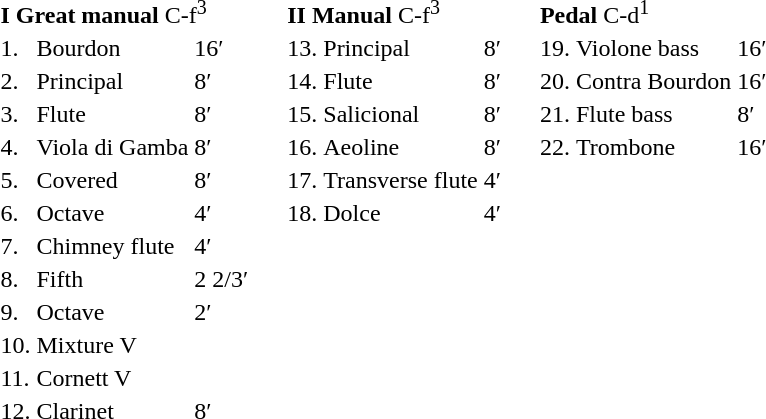<table border="0" cellspacing="10" cellpadding="10" style="border-collapse:collapse;">
<tr>
<td style="vertical-align:top"><br><table border="0">
<tr>
<td colspan="3"><strong>I Great manual</strong> C-f<sup>3</sup><br></td>
</tr>
<tr>
<td>1.</td>
<td>Bourdon</td>
<td>16′</td>
</tr>
<tr>
<td>2.</td>
<td>Principal</td>
<td>8′</td>
</tr>
<tr>
<td>3.</td>
<td>Flute</td>
<td>8′</td>
</tr>
<tr>
<td>4.</td>
<td>Viola di Gamba</td>
<td>8′</td>
</tr>
<tr>
<td>5.</td>
<td>Covered</td>
<td>8′</td>
</tr>
<tr>
<td>6.</td>
<td>Octave</td>
<td>4′</td>
</tr>
<tr>
<td>7.</td>
<td>Chimney flute</td>
<td>4′</td>
</tr>
<tr>
<td>8.</td>
<td>Fifth</td>
<td>2 2/3′</td>
</tr>
<tr>
<td>9.</td>
<td>Octave</td>
<td>2′</td>
</tr>
<tr>
<td>10.</td>
<td>Mixture V</td>
<td></td>
</tr>
<tr>
<td>11.</td>
<td>Cornett V</td>
<td></td>
</tr>
<tr>
<td>12.</td>
<td>Clarinet</td>
<td>8′</td>
</tr>
</table>
</td>
<td style="vertical-align:top"><br><table border="0">
<tr>
<td colspan="3"><strong>II Manual</strong> C-f<sup>3</sup><br></td>
</tr>
<tr>
<td>13.</td>
<td>Principal</td>
<td>8′</td>
</tr>
<tr>
<td>14.</td>
<td>Flute</td>
<td>8′</td>
</tr>
<tr>
<td>15.</td>
<td>Salicional</td>
<td>8′</td>
</tr>
<tr>
<td>16.</td>
<td>Aeoline</td>
<td>8′</td>
</tr>
<tr>
<td>17.</td>
<td>Transverse flute</td>
<td>4′</td>
</tr>
<tr>
<td>18.</td>
<td>Dolce</td>
<td>4′</td>
</tr>
</table>
</td>
<td style="vertical-align:top"><br><table border="0">
<tr>
<td colspan="3"><strong>Pedal</strong> C-d<sup>1</sup><br></td>
</tr>
<tr>
<td>19.</td>
<td>Violone bass</td>
<td>16′</td>
</tr>
<tr>
<td>20.</td>
<td>Contra Bourdon</td>
<td>16′</td>
</tr>
<tr>
<td>21.</td>
<td>Flute bass</td>
<td>8′</td>
</tr>
<tr>
<td>22.</td>
<td>Trombone</td>
<td>16′</td>
</tr>
</table>
</td>
</tr>
</table>
